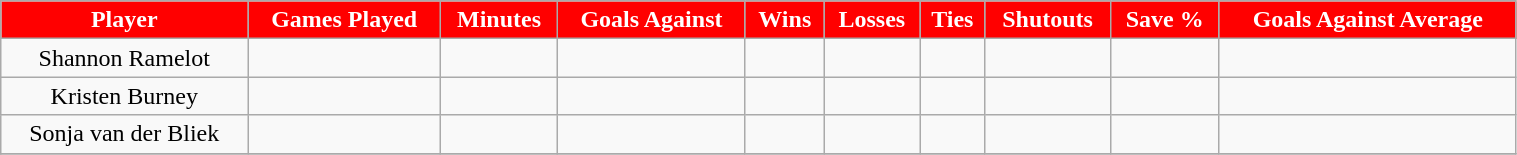<table class="wikitable" width="80%">
<tr align="center"  style="background:red;color:white;">
<td><strong>Player</strong></td>
<td><strong>Games Played</strong></td>
<td><strong>Minutes</strong></td>
<td><strong>Goals Against</strong></td>
<td><strong>Wins</strong></td>
<td><strong>Losses</strong></td>
<td><strong>Ties</strong></td>
<td><strong>Shutouts</strong></td>
<td><strong>Save %</strong></td>
<td><strong>Goals Against Average</strong></td>
</tr>
<tr align="center" bgcolor="">
<td>Shannon Ramelot</td>
<td></td>
<td></td>
<td></td>
<td></td>
<td></td>
<td></td>
<td></td>
<td></td>
<td></td>
</tr>
<tr align="center" bgcolor="">
<td>Kristen Burney</td>
<td></td>
<td></td>
<td></td>
<td></td>
<td></td>
<td></td>
<td></td>
<td></td>
<td></td>
</tr>
<tr align="center" bgcolor="">
<td>Sonja van der Bliek</td>
<td></td>
<td></td>
<td></td>
<td></td>
<td></td>
<td></td>
<td></td>
<td></td>
<td></td>
</tr>
<tr align="center" bgcolor="">
</tr>
</table>
